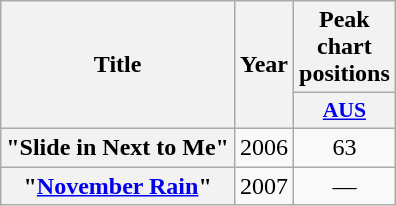<table class="wikitable plainrowheaders" style="text-align:center;">
<tr>
<th scope="col" rowspan="2">Title</th>
<th scope="col" rowspan="2">Year</th>
<th scope="col" colspan="1">Peak chart positions</th>
</tr>
<tr>
<th scope="col" style="width:3em;font-size:90%;"><a href='#'>AUS</a><br></th>
</tr>
<tr>
<th scope="row">"Slide in Next to Me"</th>
<td>2006</td>
<td>63</td>
</tr>
<tr>
<th scope="row">"<a href='#'>November Rain</a>"<br></th>
<td>2007</td>
<td>—</td>
</tr>
</table>
